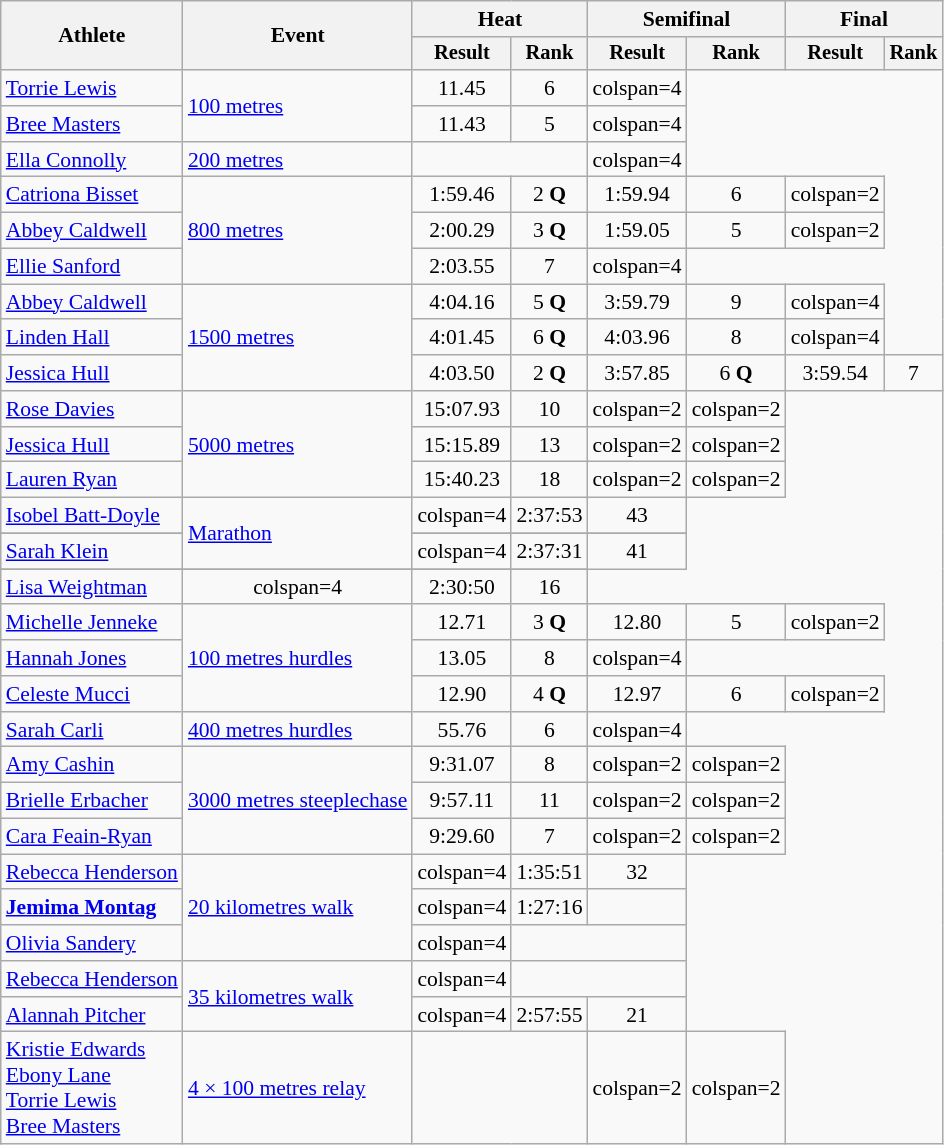<table class="wikitable" style="font-size:90%">
<tr>
<th rowspan="2">Athlete</th>
<th rowspan="2">Event</th>
<th colspan="2">Heat</th>
<th colspan="2">Semifinal</th>
<th colspan="2">Final</th>
</tr>
<tr style="font-size:95%">
<th>Result</th>
<th>Rank</th>
<th>Result</th>
<th>Rank</th>
<th>Result</th>
<th>Rank</th>
</tr>
<tr align=center>
<td align=left><a href='#'>Torrie Lewis</a></td>
<td align=left rowspan=2><a href='#'>100 metres</a></td>
<td>11.45</td>
<td>6</td>
<td>colspan=4 </td>
</tr>
<tr align=center>
<td align=left><a href='#'>Bree Masters</a></td>
<td>11.43</td>
<td>5</td>
<td>colspan=4 </td>
</tr>
<tr align=center>
<td align=left><a href='#'>Ella Connolly</a></td>
<td align=left><a href='#'>200 metres</a></td>
<td colspan=2></td>
<td>colspan=4 </td>
</tr>
<tr align=center>
<td align=left><a href='#'>Catriona Bisset</a></td>
<td align=left rowspan=3><a href='#'>800 metres</a></td>
<td>1:59.46</td>
<td>2 <strong>Q</strong></td>
<td>1:59.94</td>
<td>6</td>
<td>colspan=2 </td>
</tr>
<tr align=center>
<td align=left><a href='#'>Abbey Caldwell</a></td>
<td>2:00.29</td>
<td>3 <strong>Q</strong></td>
<td>1:59.05</td>
<td>5</td>
<td>colspan=2 </td>
</tr>
<tr align=center>
<td align=left><a href='#'>Ellie Sanford</a></td>
<td>2:03.55</td>
<td>7</td>
<td>colspan=4 </td>
</tr>
<tr align=center>
<td align=left><a href='#'>Abbey Caldwell</a></td>
<td align=left rowspan=3><a href='#'>1500 metres</a></td>
<td>4:04.16</td>
<td>5 <strong>Q</strong></td>
<td>3:59.79 </td>
<td>9</td>
<td>colspan=4 </td>
</tr>
<tr align=center>
<td align=left><a href='#'>Linden Hall</a></td>
<td>4:01.45</td>
<td>6 <strong>Q</strong></td>
<td>4:03.96</td>
<td>8</td>
<td>colspan=4 </td>
</tr>
<tr align=center>
<td align=left><a href='#'>Jessica Hull</a></td>
<td>4:03.50</td>
<td>2 <strong>Q</strong></td>
<td>3:57.85</td>
<td>6 <strong>Q</strong></td>
<td>3:59.54</td>
<td>7</td>
</tr>
<tr align=center>
<td align=left><a href='#'>Rose Davies</a></td>
<td align=left rowspan=3><a href='#'>5000 metres</a></td>
<td>15:07.93 </td>
<td>10</td>
<td>colspan=2</td>
<td>colspan=2 </td>
</tr>
<tr align=center>
<td align=left><a href='#'>Jessica Hull</a></td>
<td>15:15.89</td>
<td>13</td>
<td>colspan=2</td>
<td>colspan=2 </td>
</tr>
<tr align=center>
<td align=left><a href='#'>Lauren Ryan</a></td>
<td>15:40.23</td>
<td>18</td>
<td>colspan=2</td>
<td>colspan=2 </td>
</tr>
<tr align=center>
<td align=left><a href='#'>Isobel Batt-Doyle</a></td>
<td align=left rowspan=3><a href='#'>Marathon</a></td>
<td>colspan=4</td>
<td>2:37:53</td>
<td>43</td>
</tr>
<tr align=center>
</tr>
<tr align=center>
<td align=left><a href='#'>Sarah Klein</a></td>
<td>colspan=4</td>
<td>2:37:31</td>
<td>41</td>
</tr>
<tr align=center>
</tr>
<tr align=center>
<td align=left><a href='#'>Lisa Weightman</a></td>
<td>colspan=4</td>
<td>2:30:50</td>
<td>16</td>
</tr>
<tr align=center>
<td align=left><a href='#'>Michelle Jenneke</a></td>
<td align=left rowspan=3><a href='#'>100 metres hurdles</a></td>
<td>12.71</td>
<td>3 <strong>Q</strong></td>
<td>12.80</td>
<td>5</td>
<td>colspan=2 </td>
</tr>
<tr align=center>
<td align=left><a href='#'>Hannah Jones</a></td>
<td>13.05</td>
<td>8</td>
<td>colspan=4 </td>
</tr>
<tr align=center>
<td align=left><a href='#'>Celeste Mucci</a></td>
<td>12.90</td>
<td>4 <strong>Q</strong></td>
<td>12.97</td>
<td>6</td>
<td>colspan=2 </td>
</tr>
<tr align=center>
<td align=left><a href='#'>Sarah Carli</a></td>
<td align=left><a href='#'>400 metres hurdles</a></td>
<td>55.76</td>
<td>6</td>
<td>colspan=4 </td>
</tr>
<tr align=center>
<td align=left><a href='#'>Amy Cashin</a></td>
<td align=left rowspan=3><a href='#'>3000 metres steeplechase</a></td>
<td>9:31.07 </td>
<td>8</td>
<td>colspan=2</td>
<td>colspan=2 </td>
</tr>
<tr align=center>
<td align=left><a href='#'>Brielle Erbacher</a></td>
<td>9:57.11</td>
<td>11</td>
<td>colspan=2</td>
<td>colspan=2 </td>
</tr>
<tr align=center>
<td align=left><a href='#'>Cara Feain-Ryan</a></td>
<td>9:29.60 </td>
<td>7</td>
<td>colspan=2</td>
<td>colspan=2 </td>
</tr>
<tr align=center>
<td align=left><a href='#'>Rebecca Henderson</a></td>
<td align=left rowspan=3><a href='#'>20 kilometres walk</a></td>
<td>colspan=4</td>
<td>1:35:51</td>
<td>32</td>
</tr>
<tr align=center>
<td align=left><strong><a href='#'>Jemima Montag</a></strong></td>
<td>colspan=4</td>
<td>1:27:16 <strong></strong></td>
<td></td>
</tr>
<tr align=center>
<td align=left><a href='#'>Olivia Sandery</a></td>
<td>colspan=4</td>
<td colspan=2></td>
</tr>
<tr align=center>
<td align=left><a href='#'>Rebecca Henderson</a></td>
<td align=left rowspan=2><a href='#'>35 kilometres walk</a></td>
<td>colspan=4</td>
<td colspan=2></td>
</tr>
<tr align=center>
<td align=left><a href='#'>Alannah Pitcher</a></td>
<td>colspan=4</td>
<td>2:57:55</td>
<td>21</td>
</tr>
<tr align=center>
<td align=left><a href='#'>Kristie Edwards</a><br><a href='#'>Ebony Lane</a><br><a href='#'>Torrie Lewis</a><br><a href='#'>Bree Masters</a></td>
<td align=left><a href='#'>4 × 100 metres relay</a></td>
<td colspan=2></td>
<td>colspan=2</td>
<td>colspan=2 </td>
</tr>
</table>
